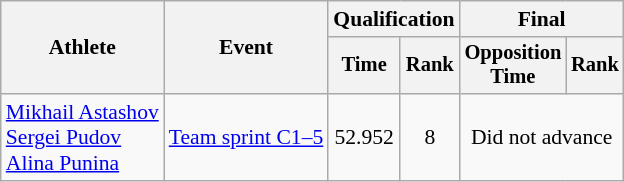<table class=wikitable style="text-align:center; font-size:90%">
<tr>
<th rowspan=2>Athlete</th>
<th rowspan=2>Event</th>
<th colspan=2>Qualification</th>
<th colspan=2>Final</th>
</tr>
<tr style="font-size:95%">
<th>Time</th>
<th>Rank</th>
<th>Opposition<br>Time</th>
<th>Rank</th>
</tr>
<tr>
<td align=left><a href='#'>Mikhail Astashov</a><br><a href='#'>Sergei Pudov</a><br><a href='#'>Alina Punina</a></td>
<td align=left><a href='#'>Team sprint C1–5</a></td>
<td>52.952</td>
<td>8</td>
<td colspan=2>Did not advance</td>
</tr>
</table>
